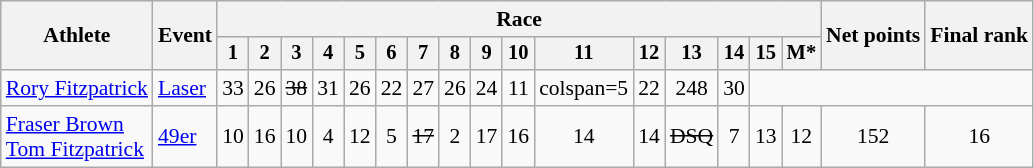<table class="wikitable" style="font-size:90%">
<tr>
<th rowspan=2>Athlete</th>
<th rowspan=2>Event</th>
<th colspan=16>Race</th>
<th rowspan=2>Net points</th>
<th rowspan=2>Final rank</th>
</tr>
<tr style="font-size:95%">
<th>1</th>
<th>2</th>
<th>3</th>
<th>4</th>
<th>5</th>
<th>6</th>
<th>7</th>
<th>8</th>
<th>9</th>
<th>10</th>
<th>11</th>
<th>12</th>
<th>13</th>
<th>14</th>
<th>15</th>
<th>M*</th>
</tr>
<tr align=center>
<td align=left><a href='#'>Rory Fitzpatrick</a></td>
<td align=left><a href='#'>Laser</a></td>
<td>33</td>
<td>26</td>
<td><s>38</s></td>
<td>31</td>
<td>26</td>
<td>22</td>
<td>27</td>
<td>26</td>
<td>24</td>
<td>11</td>
<td>colspan=5 </td>
<td>22</td>
<td>248</td>
<td>30</td>
</tr>
<tr align=center>
<td align=left><a href='#'>Fraser Brown</a><br><a href='#'>Tom Fitzpatrick</a></td>
<td align=left><a href='#'>49er</a></td>
<td>10</td>
<td>16</td>
<td>10</td>
<td>4</td>
<td>12</td>
<td>5</td>
<td><s>17</s></td>
<td>2</td>
<td>17</td>
<td>16</td>
<td>14</td>
<td>14</td>
<td><s>DSQ</s></td>
<td>7</td>
<td>13</td>
<td>12</td>
<td>152</td>
<td>16</td>
</tr>
</table>
